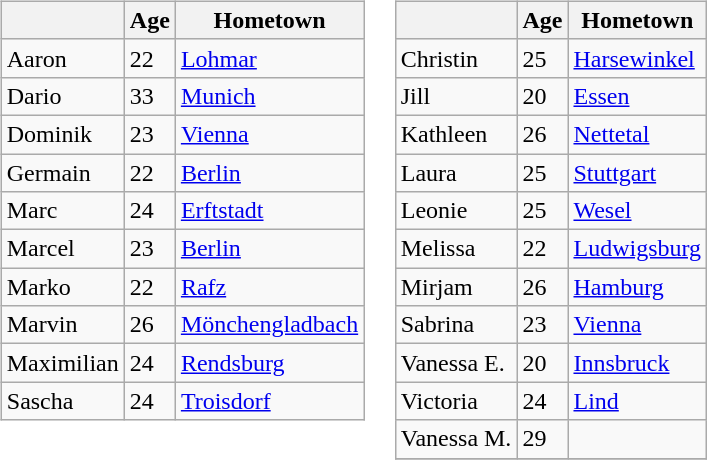<table>
<tr valign="top">
<td><br><table class= "wikitable sortable">
<tr>
<th></th>
<th>Age</th>
<th>Hometown</th>
</tr>
<tr>
<td>Aaron</td>
<td>22</td>
<td><a href='#'>Lohmar</a></td>
</tr>
<tr>
<td>Dario</td>
<td>33</td>
<td><a href='#'>Munich</a></td>
</tr>
<tr>
<td>Dominik</td>
<td>23</td>
<td><a href='#'>Vienna</a></td>
</tr>
<tr>
<td>Germain</td>
<td>22</td>
<td><a href='#'>Berlin</a></td>
</tr>
<tr>
<td>Marc</td>
<td>24</td>
<td><a href='#'>Erftstadt</a></td>
</tr>
<tr>
<td>Marcel</td>
<td>23</td>
<td><a href='#'>Berlin</a></td>
</tr>
<tr>
<td>Marko</td>
<td>22</td>
<td><a href='#'>Rafz</a></td>
</tr>
<tr>
<td>Marvin</td>
<td>26</td>
<td><a href='#'>Mönchengladbach</a></td>
</tr>
<tr>
<td>Maximilian</td>
<td>24</td>
<td><a href='#'>Rendsburg</a></td>
</tr>
<tr>
<td>Sascha</td>
<td>24</td>
<td><a href='#'>Troisdorf</a></td>
</tr>
</table>
</td>
<td><br><table class= "wikitable sortable">
<tr>
<th></th>
<th>Age</th>
<th>Hometown</th>
</tr>
<tr>
<td>Christin</td>
<td>25</td>
<td><a href='#'>Harsewinkel</a></td>
</tr>
<tr>
<td>Jill</td>
<td>20</td>
<td><a href='#'>Essen</a></td>
</tr>
<tr>
<td>Kathleen</td>
<td>26</td>
<td><a href='#'>Nettetal</a></td>
</tr>
<tr>
<td>Laura</td>
<td>25</td>
<td><a href='#'>Stuttgart</a></td>
</tr>
<tr>
<td>Leonie</td>
<td>25</td>
<td><a href='#'>Wesel</a></td>
</tr>
<tr>
<td>Melissa</td>
<td>22</td>
<td><a href='#'>Ludwigsburg</a></td>
</tr>
<tr>
<td>Mirjam</td>
<td>26</td>
<td><a href='#'>Hamburg</a></td>
</tr>
<tr>
<td>Sabrina</td>
<td>23</td>
<td><a href='#'>Vienna</a></td>
</tr>
<tr>
<td>Vanessa E.</td>
<td>20</td>
<td><a href='#'>Innsbruck</a></td>
</tr>
<tr>
<td>Victoria</td>
<td>24</td>
<td><a href='#'>Lind</a></td>
</tr>
<tr>
<td>Vanessa M.</td>
<td>29</td>
<td></td>
</tr>
<tr>
</tr>
</table>
</td>
</tr>
</table>
